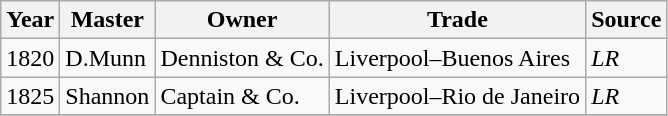<table class="sortable wikitable">
<tr>
<th>Year</th>
<th>Master</th>
<th>Owner</th>
<th>Trade</th>
<th>Source</th>
</tr>
<tr>
<td>1820</td>
<td>D.Munn</td>
<td>Denniston & Co.</td>
<td>Liverpool–Buenos Aires</td>
<td><em>LR</em></td>
</tr>
<tr>
<td>1825</td>
<td>Shannon</td>
<td>Captain & Co.</td>
<td>Liverpool–Rio de Janeiro</td>
<td><em>LR</em></td>
</tr>
<tr>
</tr>
</table>
